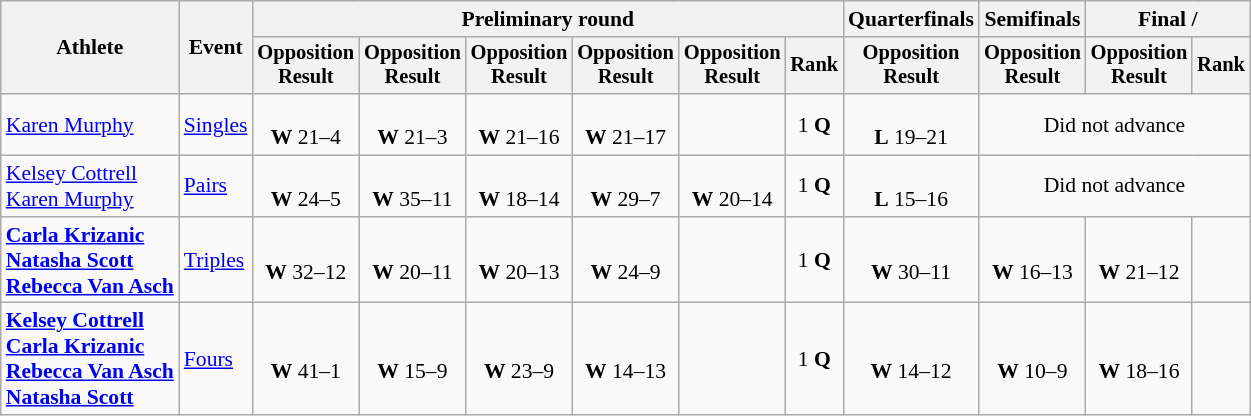<table class=wikitable style=font-size:90%;text-align:center>
<tr>
<th rowspan=2>Athlete</th>
<th rowspan=2>Event</th>
<th colspan=6>Preliminary round</th>
<th>Quarterfinals</th>
<th>Semifinals</th>
<th colspan=2>Final / </th>
</tr>
<tr style=font-size:95%>
<th>Opposition<br>Result</th>
<th>Opposition<br>Result</th>
<th>Opposition<br>Result</th>
<th>Opposition<br>Result</th>
<th>Opposition<br>Result</th>
<th>Rank</th>
<th>Opposition<br>Result</th>
<th>Opposition<br>Result</th>
<th>Opposition<br>Result</th>
<th>Rank</th>
</tr>
<tr>
<td align=left><a href='#'>Karen Murphy</a></td>
<td align=left><a href='#'>Singles</a></td>
<td><br><strong>W</strong> 21–4</td>
<td><br><strong>W</strong> 21–3</td>
<td><br><strong>W</strong> 21–16</td>
<td><br><strong>W</strong> 21–17</td>
<td></td>
<td>1 <strong>Q</strong></td>
<td><br><strong>L</strong> 19–21</td>
<td colspan=3>Did not advance</td>
</tr>
<tr>
<td align=left><a href='#'>Kelsey Cottrell</a><br><a href='#'>Karen Murphy</a></td>
<td align=left><a href='#'>Pairs</a></td>
<td><br><strong>W</strong> 24–5</td>
<td><br><strong>W</strong> 35–11</td>
<td><br><strong>W</strong> 18–14</td>
<td><br><strong>W</strong> 29–7</td>
<td><br><strong>W</strong> 20–14</td>
<td>1 <strong>Q</strong></td>
<td><br><strong>L</strong> 15–16</td>
<td colspan=3>Did not advance</td>
</tr>
<tr>
<td align=left><strong><a href='#'>Carla Krizanic</a></strong><br><strong><a href='#'>Natasha Scott</a></strong><br><strong><a href='#'>Rebecca Van Asch</a></strong></td>
<td align=left><a href='#'>Triples</a></td>
<td><br><strong>W</strong> 32–12</td>
<td><br><strong>W</strong> 20–11</td>
<td><br><strong>W</strong> 20–13</td>
<td><br><strong>W</strong> 24–9</td>
<td></td>
<td>1 <strong>Q</strong></td>
<td><br><strong>W</strong> 30–11</td>
<td><br><strong>W</strong> 16–13</td>
<td><br><strong>W</strong> 21–12</td>
<td></td>
</tr>
<tr>
<td align=left><strong><a href='#'>Kelsey Cottrell</a></strong><br><strong><a href='#'>Carla Krizanic</a></strong><br><strong><a href='#'>Rebecca Van Asch</a></strong><br><strong><a href='#'>Natasha Scott</a></strong><br></td>
<td align=left><a href='#'>Fours</a></td>
<td><br><strong>W</strong> 41–1</td>
<td><br><strong>W</strong> 15–9</td>
<td><br><strong>W</strong> 23–9</td>
<td><br><strong>W</strong> 14–13</td>
<td></td>
<td>1 <strong>Q</strong></td>
<td><br><strong>W</strong> 14–12</td>
<td><br><strong>W</strong> 10–9</td>
<td><br><strong>W</strong> 18–16</td>
<td></td>
</tr>
</table>
